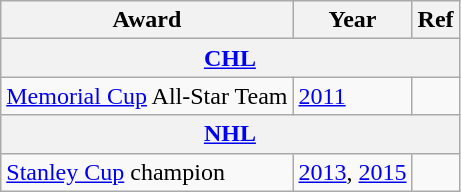<table class="wikitable">
<tr>
<th>Award</th>
<th>Year</th>
<th>Ref</th>
</tr>
<tr>
<th colspan="3"><a href='#'>CHL</a></th>
</tr>
<tr>
<td><a href='#'>Memorial Cup</a> All-Star Team</td>
<td><a href='#'>2011</a></td>
<td></td>
</tr>
<tr>
<th colspan="3"><a href='#'>NHL</a></th>
</tr>
<tr>
<td><a href='#'>Stanley Cup</a> champion</td>
<td><a href='#'>2013</a>, <a href='#'>2015</a></td>
<td></td>
</tr>
</table>
